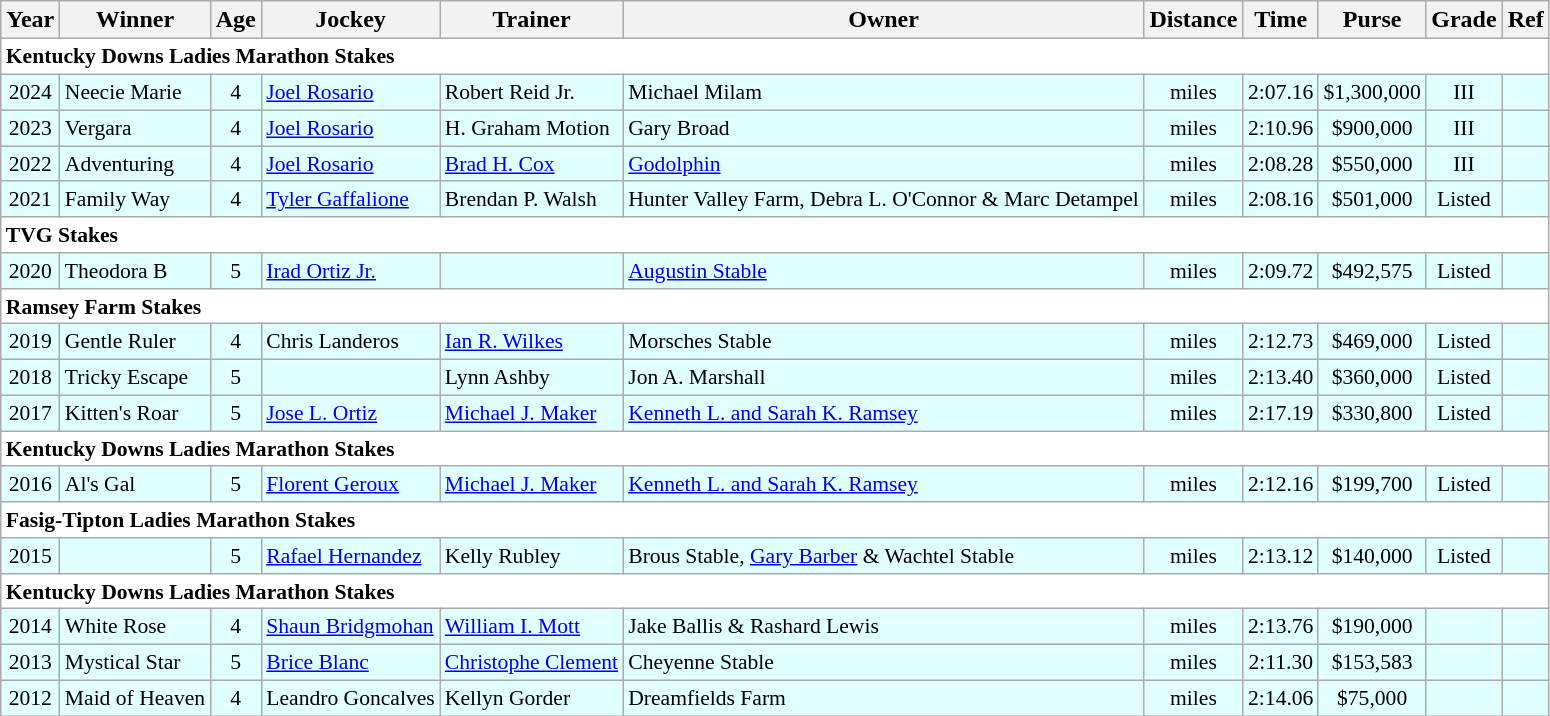<table class="wikitable sortable">
<tr>
<th>Year</th>
<th>Winner</th>
<th>Age</th>
<th>Jockey</th>
<th>Trainer</th>
<th>Owner</th>
<th>Distance</th>
<th>Time</th>
<th>Purse</th>
<th>Grade</th>
<th>Ref</th>
</tr>
<tr style="font-size:90%; background-color:white">
<td align="left" colspan=11><strong>Kentucky Downs Ladies Marathon Stakes</strong></td>
</tr>
<tr style="font-size:90%; background-color:lightcyan">
<td align=center>2024</td>
<td>Neecie Marie</td>
<td align=center>4</td>
<td><a href='#'>Joel Rosario</a></td>
<td>Robert Reid Jr.</td>
<td>Michael Milam</td>
<td align=center> miles</td>
<td align=center>2:07.16</td>
<td align=center>$1,300,000</td>
<td align=center>III</td>
<td></td>
</tr>
<tr style="font-size:90%; background-color:lightcyan">
<td align=center>2023</td>
<td>Vergara</td>
<td align=center>4</td>
<td><a href='#'>Joel Rosario</a></td>
<td>H. Graham Motion</td>
<td>Gary Broad</td>
<td align=center> miles</td>
<td align=center>2:10.96</td>
<td align=center>$900,000</td>
<td align=center>III</td>
<td></td>
</tr>
<tr style="font-size:90%; background-color:lightcyan">
<td align=center>2022</td>
<td>Adventuring</td>
<td align=center>4</td>
<td><a href='#'>Joel Rosario</a></td>
<td><a href='#'>Brad H. Cox</a></td>
<td><a href='#'>Godolphin</a></td>
<td align=center> miles</td>
<td align=center>2:08.28</td>
<td align=center>$550,000</td>
<td align=center>III</td>
<td></td>
</tr>
<tr style="font-size:90%; background-color:lightcyan">
<td align=center>2021</td>
<td>Family Way</td>
<td align=center>4</td>
<td><a href='#'>Tyler Gaffalione</a></td>
<td>Brendan P. Walsh</td>
<td>Hunter Valley Farm, Debra L. O'Connor & Marc Detampel</td>
<td align=center> miles</td>
<td align=center>2:08.16</td>
<td align=center>$501,000</td>
<td align=center>Listed</td>
<td></td>
</tr>
<tr style="font-size:90%; background-color:white">
<td align="left" colspan=11><strong>TVG Stakes</strong></td>
</tr>
<tr style="font-size:90%; background-color:lightcyan">
<td align=center>2020</td>
<td>Theodora B</td>
<td align=center>5</td>
<td><a href='#'>Irad Ortiz Jr.</a></td>
<td></td>
<td><a href='#'>Augustin Stable</a></td>
<td align=center> miles</td>
<td align=center>2:09.72</td>
<td align=center>$492,575</td>
<td align=center>Listed</td>
<td></td>
</tr>
<tr style="font-size:90%; background-color:white">
<td align="left" colspan=11><strong>Ramsey Farm Stakes</strong></td>
</tr>
<tr style="font-size:90%; background-color:lightcyan">
<td align=center>2019</td>
<td>Gentle Ruler</td>
<td align=center>4</td>
<td>Chris Landeros</td>
<td><a href='#'>Ian R. Wilkes</a></td>
<td>Morsches Stable</td>
<td align=center> miles</td>
<td align=center>2:12.73</td>
<td align=center>$469,000</td>
<td align=center>Listed</td>
<td></td>
</tr>
<tr style="font-size:90%; background-color:lightcyan">
<td align=center>2018</td>
<td>Tricky Escape</td>
<td align=center>5</td>
<td></td>
<td>Lynn Ashby</td>
<td>Jon A. Marshall</td>
<td align=center> miles</td>
<td align=center>2:13.40</td>
<td align=center>$360,000</td>
<td align=center>Listed</td>
<td></td>
</tr>
<tr style="font-size:90%; background-color:lightcyan">
<td align=center>2017</td>
<td>Kitten's Roar</td>
<td align=center>5</td>
<td><a href='#'>Jose L. Ortiz</a></td>
<td><a href='#'>Michael J. Maker</a></td>
<td><a href='#'>Kenneth L. and Sarah K. Ramsey</a></td>
<td align=center> miles</td>
<td align=center>2:17.19</td>
<td align=center>$330,800</td>
<td align=center>Listed</td>
<td></td>
</tr>
<tr style="font-size:90%; background-color:white">
<td align="left" colspan=11><strong>Kentucky Downs Ladies Marathon Stakes</strong></td>
</tr>
<tr style="font-size:90%; background-color:lightcyan">
<td align=center>2016</td>
<td>Al's Gal</td>
<td align=center>5</td>
<td><a href='#'>Florent Geroux</a></td>
<td><a href='#'>Michael J. Maker</a></td>
<td><a href='#'>Kenneth L. and Sarah K. Ramsey</a></td>
<td align=center> miles</td>
<td align=center>2:12.16</td>
<td align=center>$199,700</td>
<td align=center>Listed</td>
<td></td>
</tr>
<tr style="font-size:90%; background-color:white">
<td align="left" colspan=11><strong>Fasig-Tipton Ladies Marathon Stakes</strong></td>
</tr>
<tr style="font-size:90%; background-color:lightcyan">
<td align=center>2015</td>
<td></td>
<td align=center>5</td>
<td><a href='#'>Rafael Hernandez</a></td>
<td>Kelly Rubley</td>
<td>Brous Stable, <a href='#'>Gary Barber</a> & Wachtel Stable</td>
<td align=center> miles</td>
<td align=center>2:13.12</td>
<td align=center>$140,000</td>
<td align=center>Listed</td>
<td></td>
</tr>
<tr style="font-size:90%; background-color:white">
<td align="left" colspan=11><strong>Kentucky Downs Ladies Marathon Stakes</strong></td>
</tr>
<tr style="font-size:90%; background-color:lightcyan">
<td align=center>2014</td>
<td>White Rose</td>
<td align=center>4</td>
<td><a href='#'>Shaun Bridgmohan</a></td>
<td><a href='#'>William I. Mott</a></td>
<td>Jake Ballis & Rashard Lewis</td>
<td align=center> miles</td>
<td align=center>2:13.76</td>
<td align=center>$190,000</td>
<td align=center></td>
<td></td>
</tr>
<tr style="font-size:90%; background-color:lightcyan">
<td align=center>2013</td>
<td>Mystical Star</td>
<td align=center>5</td>
<td><a href='#'>Brice Blanc</a></td>
<td><a href='#'>Christophe Clement</a></td>
<td>Cheyenne Stable</td>
<td align=center> miles</td>
<td align=center>2:11.30</td>
<td align=center>$153,583</td>
<td align=center></td>
<td></td>
</tr>
<tr style="font-size:90%; background-color:lightcyan">
<td align=center>2012</td>
<td>Maid of Heaven</td>
<td align=center>4</td>
<td>Leandro Goncalves</td>
<td>Kellyn Gorder</td>
<td>Dreamfields Farm</td>
<td align=center> miles</td>
<td align=center>2:14.06</td>
<td align=center>$75,000</td>
<td align=center></td>
<td></td>
</tr>
</table>
